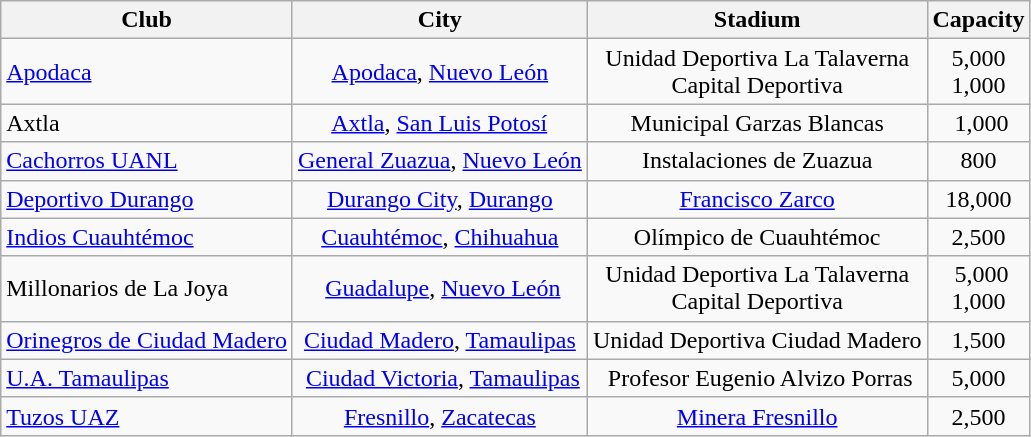<table class="wikitable sortable" style="text-align: center;">
<tr>
<th>Club</th>
<th>City</th>
<th>Stadium</th>
<th>Capacity</th>
</tr>
<tr>
<td align="left"><a href='#'>Apodaca</a></td>
<td><a href='#'>Apodaca</a>, <a href='#'>Nuevo León</a></td>
<td>Unidad Deportiva La Talaverna<br>Capital Deportiva</td>
<td>5,000<br>1,000</td>
</tr>
<tr>
<td align="left">Axtla</td>
<td> <a href='#'>Axtla</a>, <a href='#'>San Luis Potosí</a> </td>
<td>Municipal Garzas Blancas</td>
<td> 1,000</td>
</tr>
<tr>
<td align="left"><a href='#'>Cachorros UANL</a></td>
<td><a href='#'>General Zuazua</a>, <a href='#'>Nuevo León</a></td>
<td>Instalaciones de Zuazua</td>
<td>800</td>
</tr>
<tr>
<td align="left"><a href='#'>Deportivo Durango</a></td>
<td><a href='#'>Durango City</a>, <a href='#'>Durango</a></td>
<td><a href='#'>Francisco Zarco</a></td>
<td>18,000</td>
</tr>
<tr>
<td align="left"><a href='#'>Indios Cuauhtémoc</a></td>
<td><a href='#'>Cuauhtémoc</a>, <a href='#'>Chihuahua</a></td>
<td>Olímpico de Cuauhtémoc</td>
<td>2,500</td>
</tr>
<tr>
<td align="left">Millonarios de La Joya </td>
<td> <a href='#'>Guadalupe</a>, <a href='#'>Nuevo León</a></td>
<td>Unidad Deportiva La Talaverna<br>Capital Deportiva</td>
<td> 5,000<br>1,000</td>
</tr>
<tr>
<td align="left"><a href='#'>Orinegros de Ciudad Madero</a></td>
<td><a href='#'>Ciudad Madero</a>, <a href='#'>Tamaulipas</a></td>
<td>Unidad Deportiva Ciudad Madero</td>
<td>1,500</td>
</tr>
<tr>
<td align="left"><a href='#'>U.A. Tamaulipas</a> </td>
<td> <a href='#'>Ciudad Victoria</a>, <a href='#'>Tamaulipas</a></td>
<td> Profesor Eugenio Alvizo Porras</td>
<td>5,000</td>
</tr>
<tr>
<td align="left"><a href='#'>Tuzos UAZ</a></td>
<td><a href='#'>Fresnillo</a>, <a href='#'>Zacatecas</a></td>
<td><a href='#'>Minera Fresnillo</a></td>
<td>2,500</td>
</tr>
</table>
